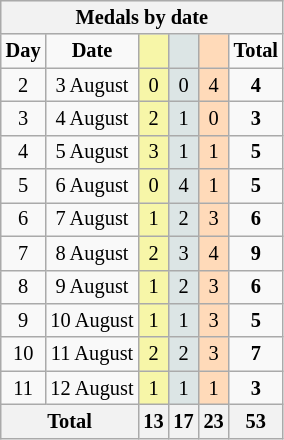<table class="wikitable" style="font-size:85%; text-align:center;">
<tr style="background:#efefef;">
<th colspan=6><strong>Medals by date</strong></th>
</tr>
<tr>
<td><strong>Day</strong></td>
<td><strong>Date</strong></td>
<td style="background:#F7F6A8;"></td>
<td style="background:#DCE5E5;"></td>
<td style="background:#FFDAB9;"></td>
<td><strong>Total</strong></td>
</tr>
<tr>
<td>2</td>
<td>3 August</td>
<td style="background:#F7F6A8;">0</td>
<td style="background:#DCE5E5;">0</td>
<td style="background:#FFDAB9;">4</td>
<td><strong>4</strong></td>
</tr>
<tr>
<td>3</td>
<td>4 August</td>
<td style="background:#F7F6A8;">2</td>
<td style="background:#DCE5E5;">1</td>
<td style="background:#FFDAB9;">0</td>
<td><strong>3</strong></td>
</tr>
<tr>
<td>4</td>
<td>5 August</td>
<td style="background:#F7F6A8;">3</td>
<td style="background:#DCE5E5;">1</td>
<td style="background:#FFDAB9;">1</td>
<td><strong>5</strong></td>
</tr>
<tr>
<td>5</td>
<td>6 August</td>
<td style="background:#F7F6A8;">0</td>
<td style="background:#DCE5E5;">4</td>
<td style="background:#FFDAB9;">1</td>
<td><strong>5</strong></td>
</tr>
<tr>
<td>6</td>
<td>7 August</td>
<td style="background:#F7F6A8;">1</td>
<td style="background:#DCE5E5;">2</td>
<td style="background:#FFDAB9;">3</td>
<td><strong>6</strong></td>
</tr>
<tr>
<td>7</td>
<td>8 August</td>
<td style="background:#F7F6A8;">2</td>
<td style="background:#DCE5E5;">3</td>
<td style="background:#FFDAB9;">4</td>
<td><strong>9</strong></td>
</tr>
<tr>
<td>8</td>
<td>9 August</td>
<td style="background:#F7F6A8;">1</td>
<td style="background:#DCE5E5;">2</td>
<td style="background:#FFDAB9;">3</td>
<td><strong>6</strong></td>
</tr>
<tr>
<td>9</td>
<td>10 August</td>
<td style="background:#F7F6A8;">1</td>
<td style="background:#DCE5E5;">1</td>
<td style="background:#FFDAB9;">3</td>
<td><strong>5</strong></td>
</tr>
<tr>
<td>10</td>
<td>11 August</td>
<td style="background:#F7F6A8;">2</td>
<td style="background:#DCE5E5;">2</td>
<td style="background:#FFDAB9;">3</td>
<td><strong>7</strong></td>
</tr>
<tr>
<td>11</td>
<td>12 August</td>
<td style="background:#F7F6A8;">1</td>
<td style="background:#DCE5E5;">1</td>
<td style="background:#FFDAB9;">1</td>
<td><strong>3</strong></td>
</tr>
<tr>
<th colspan="2">Total</th>
<th>13</th>
<th>17</th>
<th>23</th>
<th>53</th>
</tr>
</table>
